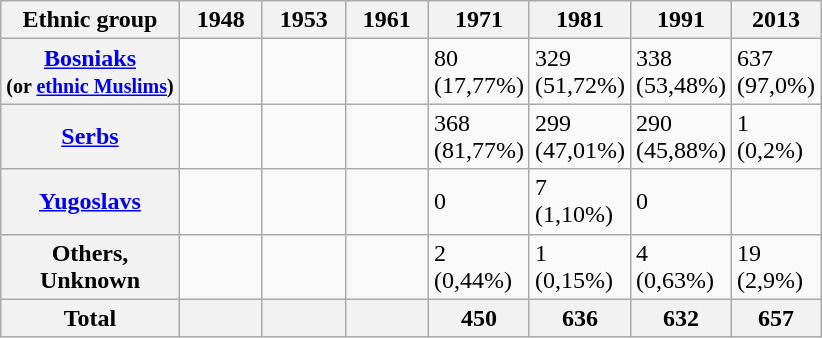<table class="wikitable">
<tr>
<th>Ethnic group</th>
<th style=width:3em>1948</th>
<th style=width:3em>1953</th>
<th style=width:3em>1961</th>
<th style=width:3em>1971</th>
<th style=width:3em>1981</th>
<th style=width:3em>1991</th>
<th style=width:3em>2013</th>
</tr>
<tr>
<th><a href='#'>Bosniaks</a><br><small>(or <a href='#'>ethnic Muslims</a>)</small></th>
<td></td>
<td></td>
<td></td>
<td>80 (17,77%)</td>
<td>329 (51,72%)</td>
<td>338 (53,48%)</td>
<td>637 (97,0%)</td>
</tr>
<tr>
<th><a href='#'>Serbs</a></th>
<td></td>
<td></td>
<td></td>
<td>368 (81,77%)</td>
<td>299 (47,01%)</td>
<td>290 (45,88%)</td>
<td>1 (0,2%)</td>
</tr>
<tr>
<th><a href='#'>Yugoslavs</a></th>
<td></td>
<td></td>
<td></td>
<td>0</td>
<td>7 (1,10%)</td>
<td>0</td>
</tr>
<tr>
<th>Others,<br>Unknown</th>
<td></td>
<td></td>
<td></td>
<td>2 (0,44%)</td>
<td>1 (0,15%)</td>
<td>4 (0,63%)</td>
<td>19 (2,9%)</td>
</tr>
<tr>
<th>Total</th>
<th></th>
<th></th>
<th></th>
<th>450</th>
<th>636</th>
<th>632</th>
<th>657</th>
</tr>
</table>
